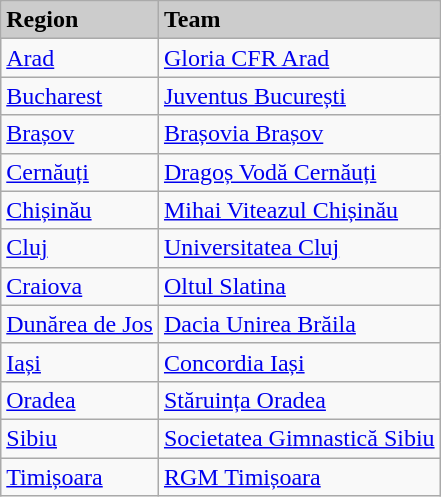<table class="wikitable">
<tr style="background:#ccc;font-weight:bold">
<td>Region</td>
<td>Team</td>
</tr>
<tr>
<td><a href='#'>Arad</a></td>
<td><a href='#'>Gloria CFR Arad</a></td>
</tr>
<tr>
<td><a href='#'>Bucharest</a></td>
<td><a href='#'>Juventus București</a></td>
</tr>
<tr>
<td><a href='#'>Brașov</a></td>
<td><a href='#'>Brașovia Brașov</a></td>
</tr>
<tr>
<td><a href='#'>Cernăuți</a></td>
<td><a href='#'>Dragoș Vodă Cernăuți</a></td>
</tr>
<tr>
<td><a href='#'>Chișinău</a></td>
<td><a href='#'>Mihai Viteazul Chișinău</a></td>
</tr>
<tr>
<td><a href='#'>Cluj</a></td>
<td><a href='#'>Universitatea Cluj</a></td>
</tr>
<tr>
<td><a href='#'>Craiova</a></td>
<td><a href='#'>Oltul Slatina</a></td>
</tr>
<tr>
<td><a href='#'>Dunărea de Jos</a></td>
<td><a href='#'>Dacia Unirea Brăila</a></td>
</tr>
<tr>
<td><a href='#'>Iași</a></td>
<td><a href='#'>Concordia Iași</a></td>
</tr>
<tr>
<td><a href='#'>Oradea</a></td>
<td><a href='#'>Stăruința Oradea</a></td>
</tr>
<tr>
<td><a href='#'>Sibiu</a></td>
<td><a href='#'>Societatea Gimnastică Sibiu</a></td>
</tr>
<tr>
<td><a href='#'>Timișoara</a></td>
<td><a href='#'>RGM Timișoara</a></td>
</tr>
</table>
